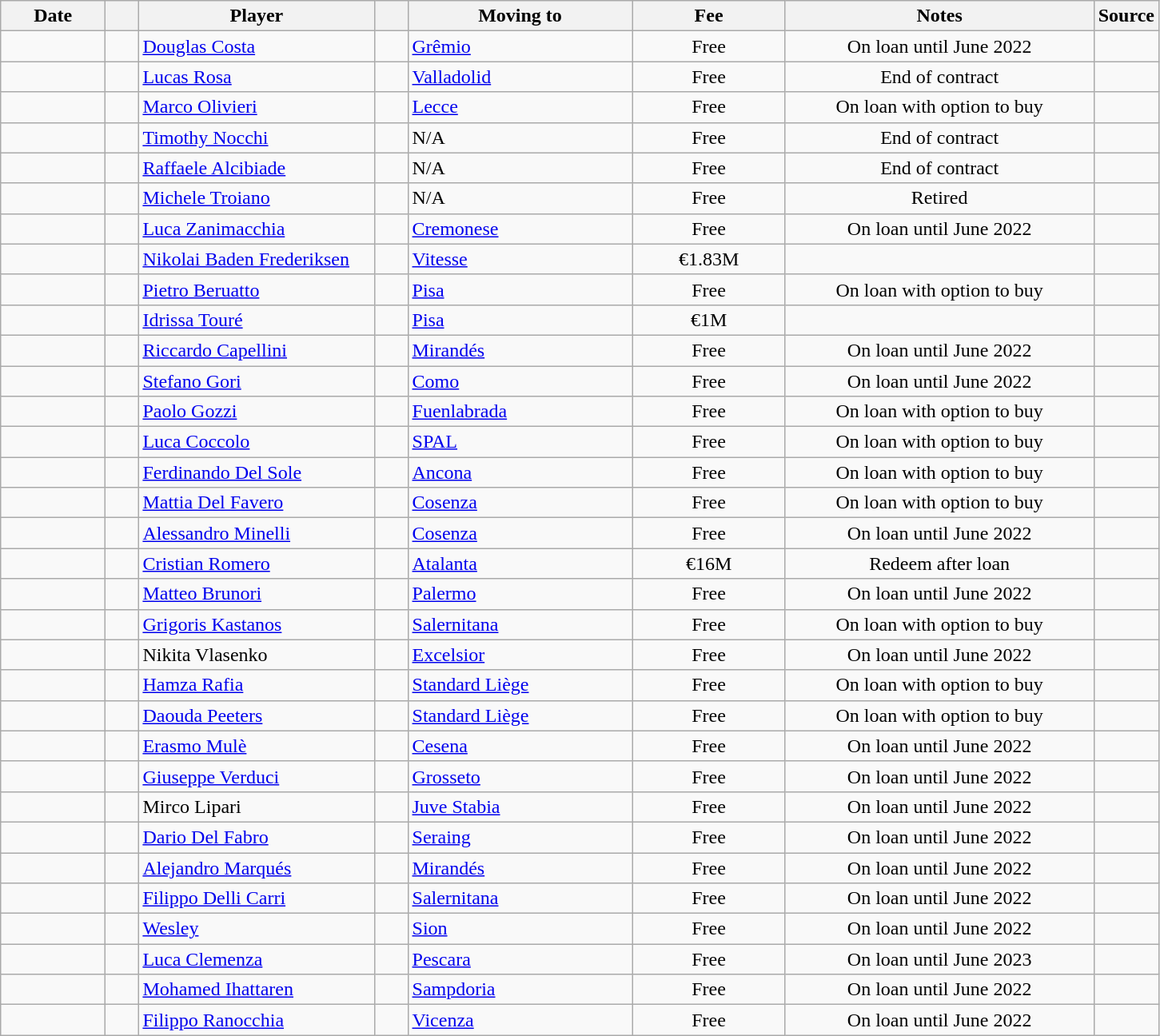<table class="wikitable sortable">
<tr>
<th style="width:80px;">Date</th>
<th style="width:20px;"></th>
<th style="width:190px;">Player</th>
<th style="width:20px;"></th>
<th style="width:180px;">Moving to</th>
<th style="width:120px;" class="unsortable">Fee</th>
<th style="width:250px;" class="unsortable">Notes</th>
<th style="width:20px;">Source</th>
</tr>
<tr>
<td></td>
<td align="center"></td>
<td> <a href='#'>Douglas Costa</a></td>
<td align="center"></td>
<td> <a href='#'>Grêmio</a></td>
<td align="center">Free</td>
<td align="center">On loan until June 2022</td>
<td></td>
</tr>
<tr>
<td></td>
<td align="center"></td>
<td> <a href='#'>Lucas Rosa</a></td>
<td align="center"></td>
<td> <a href='#'>Valladolid</a></td>
<td align="center">Free</td>
<td align="center">End of contract</td>
<td></td>
</tr>
<tr>
<td></td>
<td align="center"></td>
<td> <a href='#'>Marco Olivieri</a></td>
<td align="center"></td>
<td> <a href='#'>Lecce</a></td>
<td align="center">Free</td>
<td align="center">On loan with option to buy</td>
<td></td>
</tr>
<tr>
<td></td>
<td align="center"></td>
<td> <a href='#'>Timothy Nocchi</a></td>
<td align="center"></td>
<td>N/A</td>
<td align="center">Free</td>
<td align="center">End of contract</td>
<td></td>
</tr>
<tr>
<td></td>
<td align="center"></td>
<td> <a href='#'>Raffaele Alcibiade</a></td>
<td align="center"></td>
<td>N/A</td>
<td align="center">Free</td>
<td align="center">End of contract</td>
<td></td>
</tr>
<tr>
<td></td>
<td align="center"></td>
<td> <a href='#'>Michele Troiano</a></td>
<td align="center"></td>
<td>N/A</td>
<td align="center">Free</td>
<td align="center">Retired</td>
<td></td>
</tr>
<tr>
<td></td>
<td align="center"></td>
<td> <a href='#'>Luca Zanimacchia</a></td>
<td align="center"></td>
<td> <a href='#'>Cremonese</a></td>
<td align="center">Free</td>
<td align="center">On loan until June 2022</td>
<td></td>
</tr>
<tr>
<td></td>
<td align="center"></td>
<td> <a href='#'>Nikolai Baden Frederiksen</a></td>
<td align="center"></td>
<td> <a href='#'>Vitesse</a></td>
<td align="center">€1.83M</td>
<td align="center"></td>
<td></td>
</tr>
<tr>
<td></td>
<td align="center"></td>
<td> <a href='#'>Pietro Beruatto</a></td>
<td align="center"></td>
<td> <a href='#'>Pisa</a></td>
<td align="center">Free</td>
<td align="center">On loan with option to buy</td>
<td></td>
</tr>
<tr>
<td></td>
<td align="center"></td>
<td> <a href='#'>Idrissa Touré</a></td>
<td align="center"></td>
<td> <a href='#'>Pisa</a></td>
<td align="center">€1M</td>
<td align="center"></td>
<td></td>
</tr>
<tr>
<td></td>
<td align="center"></td>
<td> <a href='#'>Riccardo Capellini</a></td>
<td align="center"></td>
<td> <a href='#'>Mirandés</a></td>
<td align="center">Free</td>
<td align="center">On loan until June 2022</td>
<td></td>
</tr>
<tr>
<td></td>
<td align="center"></td>
<td> <a href='#'>Stefano Gori</a></td>
<td align="center"></td>
<td> <a href='#'>Como</a></td>
<td align="center">Free</td>
<td align="center">On loan until June 2022</td>
<td></td>
</tr>
<tr>
<td></td>
<td align="center"></td>
<td> <a href='#'>Paolo Gozzi</a></td>
<td align="center"></td>
<td> <a href='#'>Fuenlabrada</a></td>
<td align="center">Free</td>
<td align="center">On loan with option to buy</td>
<td></td>
</tr>
<tr>
<td></td>
<td align="center"></td>
<td> <a href='#'>Luca Coccolo</a></td>
<td align="center"></td>
<td> <a href='#'>SPAL</a></td>
<td align="center">Free</td>
<td align="center">On loan with option to buy</td>
<td></td>
</tr>
<tr>
<td></td>
<td align="center"></td>
<td> <a href='#'>Ferdinando Del Sole</a></td>
<td align="center"></td>
<td> <a href='#'>Ancona</a></td>
<td align="center">Free</td>
<td align="center">On loan with option to buy</td>
<td></td>
</tr>
<tr>
<td></td>
<td align="center"></td>
<td> <a href='#'>Mattia Del Favero</a></td>
<td align="center"></td>
<td> <a href='#'>Cosenza</a></td>
<td align="center">Free</td>
<td align="center">On loan with option to buy</td>
<td></td>
</tr>
<tr>
<td></td>
<td align="center"></td>
<td> <a href='#'>Alessandro Minelli</a></td>
<td align="center"></td>
<td> <a href='#'>Cosenza</a></td>
<td align="center">Free</td>
<td align="center">On loan until June 2022</td>
<td></td>
</tr>
<tr>
<td></td>
<td align=center></td>
<td> <a href='#'>Cristian Romero</a></td>
<td align="center"></td>
<td align=left> <a href='#'>Atalanta</a></td>
<td align="center">€16M</td>
<td align=center>Redeem after loan</td>
<td></td>
</tr>
<tr>
<td></td>
<td align="center"></td>
<td> <a href='#'>Matteo Brunori</a></td>
<td align="center"></td>
<td> <a href='#'>Palermo</a></td>
<td align="center">Free</td>
<td align="center">On loan until June 2022</td>
<td></td>
</tr>
<tr>
<td></td>
<td align="center"></td>
<td> <a href='#'>Grigoris Kastanos</a></td>
<td align="center"></td>
<td> <a href='#'>Salernitana</a></td>
<td align="center">Free</td>
<td align="center">On loan with option to buy</td>
<td></td>
</tr>
<tr>
<td></td>
<td align="center"></td>
<td> Nikita Vlasenko</td>
<td align="center"></td>
<td> <a href='#'>Excelsior</a></td>
<td align="center">Free</td>
<td align="center">On loan until June 2022</td>
<td></td>
</tr>
<tr>
<td></td>
<td align="center"></td>
<td> <a href='#'>Hamza Rafia</a></td>
<td align="center"></td>
<td> <a href='#'>Standard Liège</a></td>
<td align="center">Free</td>
<td align="center">On loan with option to buy</td>
<td></td>
</tr>
<tr>
<td></td>
<td align="center"></td>
<td> <a href='#'>Daouda Peeters</a></td>
<td align="center"></td>
<td> <a href='#'>Standard Liège</a></td>
<td align="center">Free</td>
<td align="center">On loan with option to buy</td>
<td></td>
</tr>
<tr>
<td></td>
<td align="center"></td>
<td> <a href='#'>Erasmo Mulè</a></td>
<td align="center"></td>
<td> <a href='#'>Cesena</a></td>
<td align="center">Free</td>
<td align="center">On loan until June 2022</td>
<td></td>
</tr>
<tr>
<td></td>
<td align="center"></td>
<td> <a href='#'>Giuseppe Verduci</a></td>
<td align="center"></td>
<td> <a href='#'>Grosseto</a></td>
<td align="center">Free</td>
<td align="center">On loan until June 2022</td>
<td></td>
</tr>
<tr>
<td></td>
<td align="center"></td>
<td> Mirco Lipari</td>
<td align="center"></td>
<td> <a href='#'>Juve Stabia</a></td>
<td align="center">Free</td>
<td align="center">On loan until June 2022</td>
<td></td>
</tr>
<tr>
<td></td>
<td align="center"></td>
<td> <a href='#'>Dario Del Fabro</a></td>
<td align="center"></td>
<td> <a href='#'>Seraing</a></td>
<td align="center">Free</td>
<td align="center">On loan until June 2022</td>
<td></td>
</tr>
<tr>
<td></td>
<td align="center"></td>
<td> <a href='#'>Alejandro Marqués</a></td>
<td align="center"></td>
<td> <a href='#'>Mirandés</a></td>
<td align="center">Free</td>
<td align="center">On loan until June 2022</td>
<td></td>
</tr>
<tr>
<td></td>
<td align="center"></td>
<td> <a href='#'>Filippo Delli Carri</a></td>
<td align="center"></td>
<td> <a href='#'>Salernitana</a></td>
<td align="center">Free</td>
<td align="center">On loan until June 2022</td>
<td></td>
</tr>
<tr>
<td></td>
<td align="center"></td>
<td> <a href='#'>Wesley</a></td>
<td align="center"></td>
<td> <a href='#'>Sion</a></td>
<td align="center">Free</td>
<td align="center">On loan until June 2022</td>
<td></td>
</tr>
<tr>
<td></td>
<td align="center"></td>
<td> <a href='#'>Luca Clemenza</a></td>
<td align="center"></td>
<td> <a href='#'>Pescara</a></td>
<td align="center">Free</td>
<td align="center">On loan until June 2023</td>
<td></td>
</tr>
<tr>
<td></td>
<td align="center"></td>
<td> <a href='#'>Mohamed Ihattaren</a></td>
<td align="center"></td>
<td> <a href='#'>Sampdoria</a></td>
<td align="center">Free</td>
<td align="center">On loan until June 2022</td>
<td></td>
</tr>
<tr>
<td></td>
<td align="center"></td>
<td> <a href='#'>Filippo Ranocchia</a></td>
<td align="center"></td>
<td> <a href='#'>Vicenza</a></td>
<td align="center">Free</td>
<td align="center">On loan until June 2022</td>
<td></td>
</tr>
</table>
